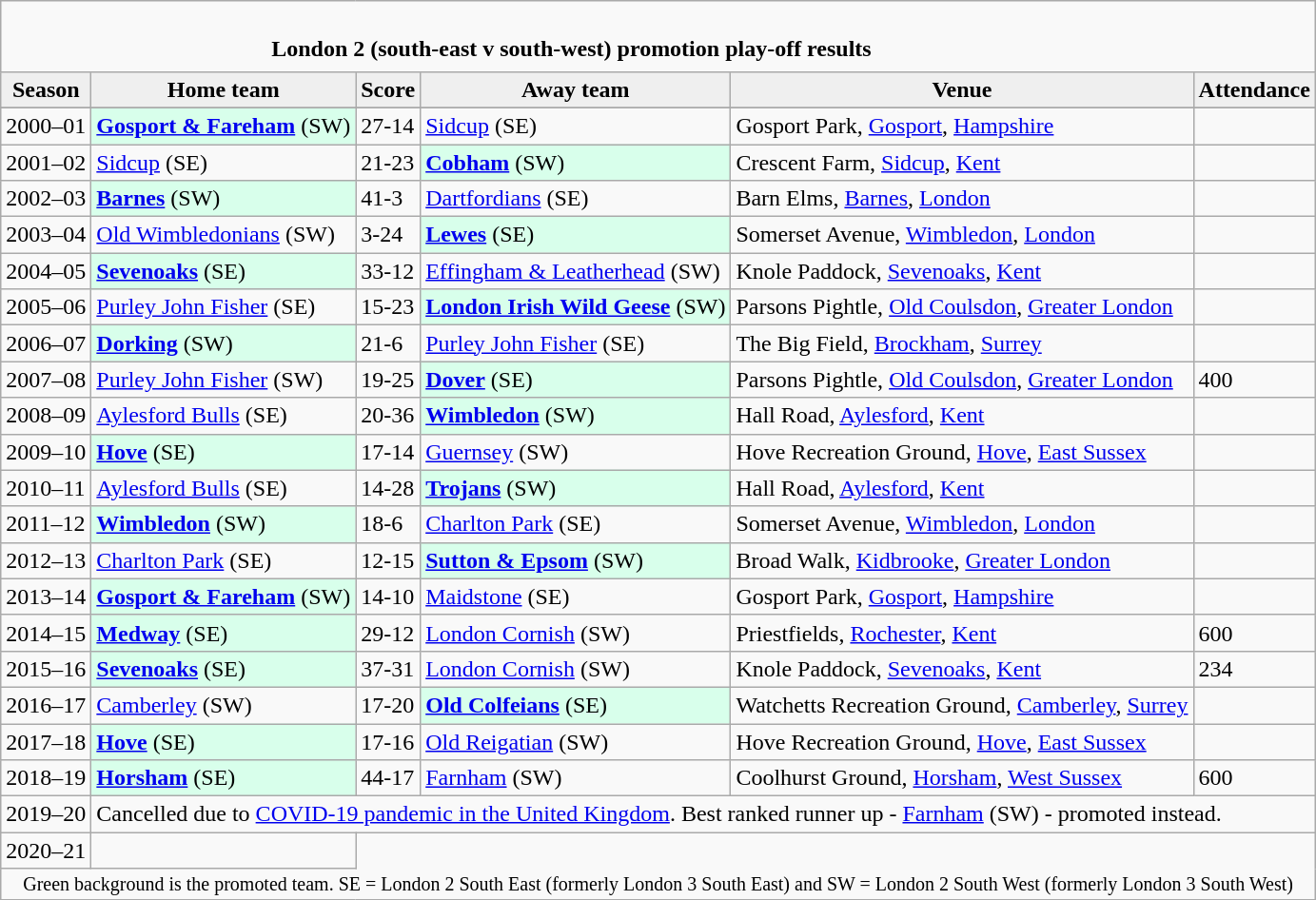<table class="wikitable" style="text-align: left;">
<tr>
<td colspan="11" cellpadding="0" cellspacing="0"><br><table border="0" style="width:100%;" cellpadding="0" cellspacing="0">
<tr>
<td style="width:20%; border:0;"></td>
<td style="border:0;"><strong>London 2 (south-east v south-west) promotion play-off results</strong></td>
<td style="width:20%; border:0;"></td>
</tr>
</table>
</td>
</tr>
<tr>
<th style="background:#efefef;">Season</th>
<th style="background:#efefef">Home team</th>
<th style="background:#efefef">Score</th>
<th style="background:#efefef">Away team</th>
<th style="background:#efefef">Venue</th>
<th style="background:#efefef">Attendance</th>
</tr>
<tr align=left>
</tr>
<tr>
<td>2000–01</td>
<td style="background:#d8ffeb;"><strong><a href='#'>Gosport & Fareham</a></strong> (SW)</td>
<td>27-14</td>
<td><a href='#'>Sidcup</a> (SE)</td>
<td>Gosport Park, <a href='#'>Gosport</a>, <a href='#'>Hampshire</a></td>
<td></td>
</tr>
<tr>
<td>2001–02</td>
<td><a href='#'>Sidcup</a> (SE)</td>
<td>21-23</td>
<td style="background:#d8ffeb;"><strong><a href='#'>Cobham</a></strong> (SW)</td>
<td>Crescent Farm, <a href='#'>Sidcup</a>, <a href='#'>Kent</a></td>
<td></td>
</tr>
<tr>
<td>2002–03</td>
<td style="background:#d8ffeb;"><strong><a href='#'>Barnes</a></strong> (SW)</td>
<td>41-3</td>
<td><a href='#'>Dartfordians</a> (SE)</td>
<td>Barn Elms, <a href='#'>Barnes</a>, <a href='#'>London</a></td>
<td></td>
</tr>
<tr>
<td>2003–04</td>
<td><a href='#'>Old Wimbledonians</a> (SW)</td>
<td>3-24</td>
<td style="background:#d8ffeb;"><strong><a href='#'>Lewes</a></strong> (SE)</td>
<td>Somerset Avenue, <a href='#'>Wimbledon</a>, <a href='#'>London</a></td>
<td></td>
</tr>
<tr>
<td>2004–05</td>
<td style="background:#d8ffeb;"><strong><a href='#'>Sevenoaks</a></strong> (SE)</td>
<td>33-12</td>
<td><a href='#'>Effingham & Leatherhead</a> (SW)</td>
<td>Knole Paddock, <a href='#'>Sevenoaks</a>, <a href='#'>Kent</a></td>
<td></td>
</tr>
<tr>
<td>2005–06</td>
<td><a href='#'>Purley John Fisher</a> (SE)</td>
<td>15-23</td>
<td style="background:#d8ffeb;"><strong><a href='#'>London Irish Wild Geese</a></strong> (SW)</td>
<td>Parsons Pightle, <a href='#'>Old Coulsdon</a>, <a href='#'>Greater London</a></td>
<td></td>
</tr>
<tr>
<td>2006–07</td>
<td style="background:#d8ffeb;"><strong><a href='#'>Dorking</a></strong> (SW)</td>
<td>21-6</td>
<td><a href='#'>Purley John Fisher</a> (SE)</td>
<td>The Big Field, <a href='#'>Brockham</a>, <a href='#'>Surrey</a></td>
<td></td>
</tr>
<tr>
<td>2007–08</td>
<td><a href='#'>Purley John Fisher</a> (SW)</td>
<td>19-25</td>
<td style="background:#d8ffeb;"><strong><a href='#'>Dover</a></strong> (SE)</td>
<td>Parsons Pightle, <a href='#'>Old Coulsdon</a>, <a href='#'>Greater London</a></td>
<td>400</td>
</tr>
<tr>
<td>2008–09</td>
<td><a href='#'>Aylesford Bulls</a> (SE)</td>
<td>20-36</td>
<td style="background:#d8ffeb;"><strong><a href='#'>Wimbledon</a></strong> (SW)</td>
<td>Hall Road, <a href='#'>Aylesford</a>, <a href='#'>Kent</a></td>
<td></td>
</tr>
<tr>
<td>2009–10</td>
<td style="background:#d8ffeb;"><strong><a href='#'>Hove</a></strong> (SE)</td>
<td>17-14</td>
<td><a href='#'>Guernsey</a> (SW)</td>
<td>Hove Recreation Ground, <a href='#'>Hove</a>, <a href='#'>East Sussex</a></td>
<td></td>
</tr>
<tr>
<td>2010–11</td>
<td><a href='#'>Aylesford Bulls</a> (SE)</td>
<td>14-28</td>
<td style="background:#d8ffeb;"><strong><a href='#'>Trojans</a></strong> (SW)</td>
<td>Hall Road, <a href='#'>Aylesford</a>, <a href='#'>Kent</a></td>
<td></td>
</tr>
<tr>
<td>2011–12</td>
<td style="background:#d8ffeb;"><strong><a href='#'>Wimbledon</a></strong> (SW)</td>
<td>18-6</td>
<td><a href='#'>Charlton Park</a> (SE)</td>
<td>Somerset Avenue, <a href='#'>Wimbledon</a>, <a href='#'>London</a></td>
<td></td>
</tr>
<tr>
<td>2012–13</td>
<td><a href='#'>Charlton Park</a> (SE)</td>
<td>12-15</td>
<td style="background:#d8ffeb;"><strong><a href='#'>Sutton & Epsom</a></strong> (SW)</td>
<td>Broad Walk, <a href='#'>Kidbrooke</a>, <a href='#'>Greater London</a></td>
<td></td>
</tr>
<tr>
<td>2013–14</td>
<td style="background:#d8ffeb;"><strong><a href='#'>Gosport & Fareham</a></strong> (SW)</td>
<td>14-10</td>
<td><a href='#'>Maidstone</a> (SE)</td>
<td>Gosport Park, <a href='#'>Gosport</a>, <a href='#'>Hampshire</a></td>
<td></td>
</tr>
<tr>
<td>2014–15</td>
<td style="background:#d8ffeb;"><strong><a href='#'>Medway</a></strong> (SE)</td>
<td>29-12</td>
<td><a href='#'>London Cornish</a> (SW)</td>
<td>Priestfields, <a href='#'>Rochester</a>, <a href='#'>Kent</a></td>
<td>600</td>
</tr>
<tr>
<td>2015–16</td>
<td style="background:#d8ffeb;"><strong><a href='#'>Sevenoaks</a></strong> (SE)</td>
<td>37-31</td>
<td><a href='#'>London Cornish</a> (SW)</td>
<td>Knole Paddock, <a href='#'>Sevenoaks</a>, <a href='#'>Kent</a></td>
<td>234</td>
</tr>
<tr>
<td>2016–17</td>
<td><a href='#'>Camberley</a> (SW)</td>
<td>17-20</td>
<td style="background:#d8ffeb;"><strong><a href='#'>Old Colfeians</a></strong> (SE)</td>
<td>Watchetts Recreation Ground, <a href='#'>Camberley</a>, <a href='#'>Surrey</a></td>
<td></td>
</tr>
<tr>
<td>2017–18</td>
<td style="background:#d8ffeb;"><strong><a href='#'>Hove</a></strong> (SE)</td>
<td>17-16</td>
<td><a href='#'>Old Reigatian</a> (SW)</td>
<td>Hove Recreation Ground, <a href='#'>Hove</a>, <a href='#'>East Sussex</a></td>
<td></td>
</tr>
<tr>
<td>2018–19</td>
<td style="background:#d8ffeb;"><strong><a href='#'>Horsham</a></strong> (SE)</td>
<td>44-17</td>
<td><a href='#'>Farnham</a> (SW)</td>
<td>Coolhurst Ground, <a href='#'>Horsham</a>, <a href='#'>West Sussex</a></td>
<td>600</td>
</tr>
<tr>
<td>2019–20</td>
<td colspan=6>Cancelled due to <a href='#'>COVID-19 pandemic in the United Kingdom</a>.  Best ranked runner up - <a href='#'>Farnham</a> (SW) - promoted instead.</td>
</tr>
<tr>
<td>2020–21</td>
<td></td>
</tr>
<tr>
<td colspan="15"  style="border:0; font-size:smaller; text-align:center;">Green background is the promoted team. SE = London 2 South East (formerly London 3 South East) and SW = London 2 South West (formerly London 3 South West)</td>
</tr>
<tr>
</tr>
</table>
